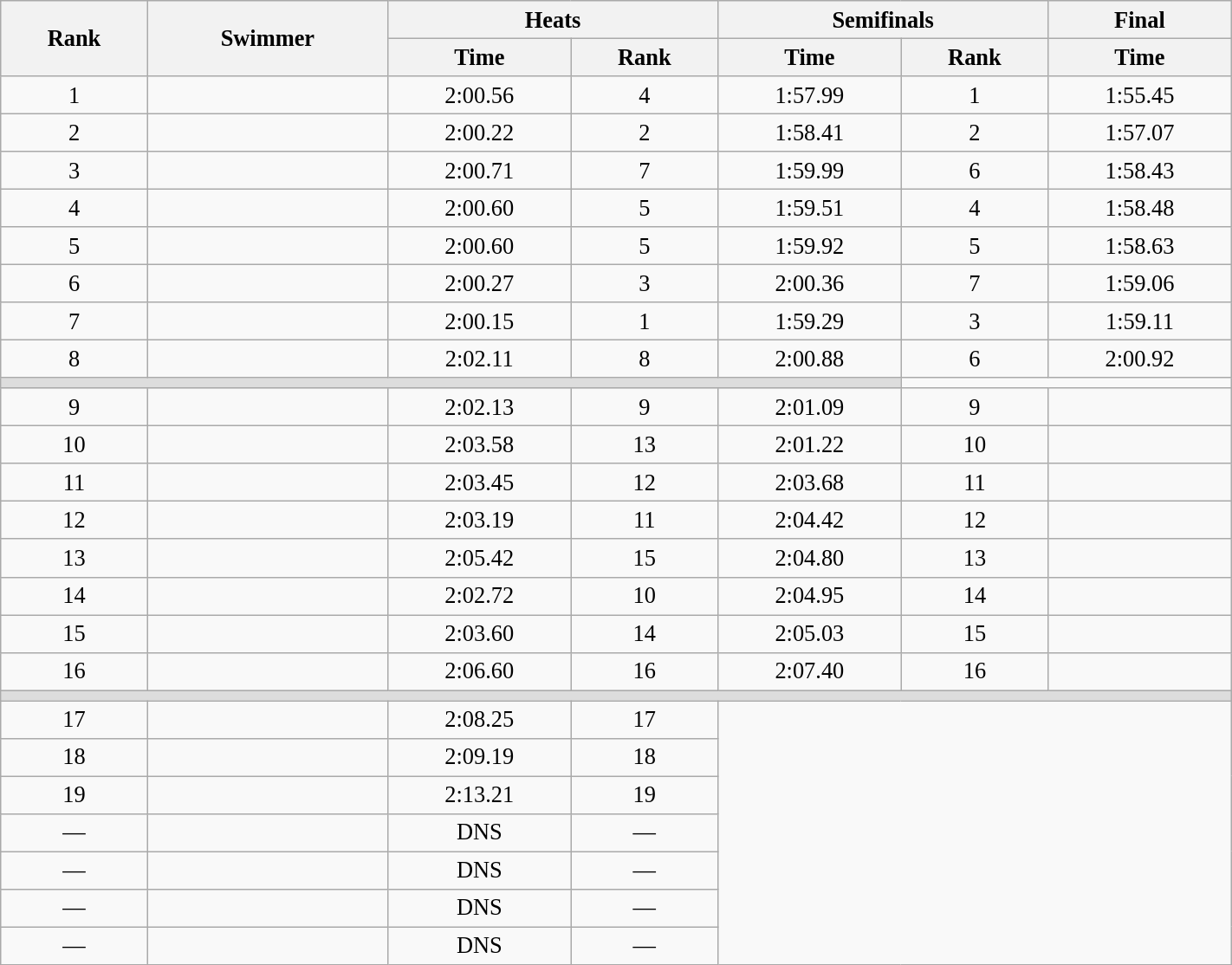<table class="wikitable" style=" text-align:center; font-size:110%;" width="75%">
<tr>
<th rowspan="2">Rank</th>
<th rowspan="2">Swimmer</th>
<th colspan="2">Heats</th>
<th colspan="2">Semifinals</th>
<th>Final</th>
</tr>
<tr>
<th>Time</th>
<th>Rank</th>
<th>Time</th>
<th>Rank</th>
<th>Time</th>
</tr>
<tr>
<td>1</td>
<td align="left"></td>
<td>2:00.56</td>
<td>4</td>
<td>1:57.99</td>
<td>1</td>
<td>1:55.45</td>
</tr>
<tr>
<td>2</td>
<td align=left></td>
<td>2:00.22</td>
<td>2</td>
<td>1:58.41</td>
<td>2</td>
<td>1:57.07</td>
</tr>
<tr>
<td>3</td>
<td align=left></td>
<td>2:00.71</td>
<td>7</td>
<td>1:59.99</td>
<td>6</td>
<td>1:58.43</td>
</tr>
<tr>
<td>4</td>
<td align=left></td>
<td>2:00.60</td>
<td>5</td>
<td>1:59.51</td>
<td>4</td>
<td>1:58.48</td>
</tr>
<tr>
<td>5</td>
<td align=left></td>
<td>2:00.60</td>
<td>5</td>
<td>1:59.92</td>
<td>5</td>
<td>1:58.63</td>
</tr>
<tr>
<td>6</td>
<td align=left></td>
<td>2:00.27</td>
<td>3</td>
<td>2:00.36</td>
<td>7</td>
<td>1:59.06</td>
</tr>
<tr>
<td>7</td>
<td align=left></td>
<td>2:00.15</td>
<td>1</td>
<td>1:59.29</td>
<td>3</td>
<td>1:59.11</td>
</tr>
<tr>
<td>8</td>
<td align=left></td>
<td>2:02.11</td>
<td>8</td>
<td>2:00.88</td>
<td>6</td>
<td>2:00.92</td>
</tr>
<tr bgcolor=#DDDDDD>
<td colspan=5></td>
</tr>
<tr>
<td>9</td>
<td align=left></td>
<td>2:02.13</td>
<td>9</td>
<td>2:01.09</td>
<td>9</td>
<td></td>
</tr>
<tr>
<td>10</td>
<td align=left></td>
<td>2:03.58</td>
<td>13</td>
<td>2:01.22</td>
<td>10</td>
<td></td>
</tr>
<tr>
<td>11</td>
<td align=left></td>
<td>2:03.45</td>
<td>12</td>
<td>2:03.68</td>
<td>11</td>
<td></td>
</tr>
<tr>
<td>12</td>
<td align=left></td>
<td>2:03.19</td>
<td>11</td>
<td>2:04.42</td>
<td>12</td>
<td></td>
</tr>
<tr>
<td>13</td>
<td align=left></td>
<td>2:05.42</td>
<td>15</td>
<td>2:04.80</td>
<td>13</td>
<td></td>
</tr>
<tr>
<td>14</td>
<td align=left></td>
<td>2:02.72</td>
<td>10</td>
<td>2:04.95</td>
<td>14</td>
<td></td>
</tr>
<tr>
<td>15</td>
<td align=left></td>
<td>2:03.60</td>
<td>14</td>
<td>2:05.03</td>
<td>15</td>
<td></td>
</tr>
<tr>
<td>16</td>
<td align=left></td>
<td>2:06.60</td>
<td>16</td>
<td>2:07.40</td>
<td>16</td>
<td></td>
</tr>
<tr bgcolor=#DDDDDD>
<td colspan=7></td>
</tr>
<tr>
<td>17</td>
<td align=left></td>
<td>2:08.25</td>
<td>17</td>
</tr>
<tr>
<td>18</td>
<td align=left></td>
<td>2:09.19</td>
<td>18</td>
</tr>
<tr>
<td>19</td>
<td align=left></td>
<td>2:13.21</td>
<td>19</td>
</tr>
<tr>
<td>—</td>
<td align=left></td>
<td>DNS</td>
<td>—</td>
</tr>
<tr>
<td>—</td>
<td align=left></td>
<td>DNS</td>
<td>—</td>
</tr>
<tr>
<td>—</td>
<td align=left></td>
<td>DNS</td>
<td>—</td>
</tr>
<tr>
<td>—</td>
<td align=left></td>
<td>DNS</td>
<td>—</td>
</tr>
</table>
